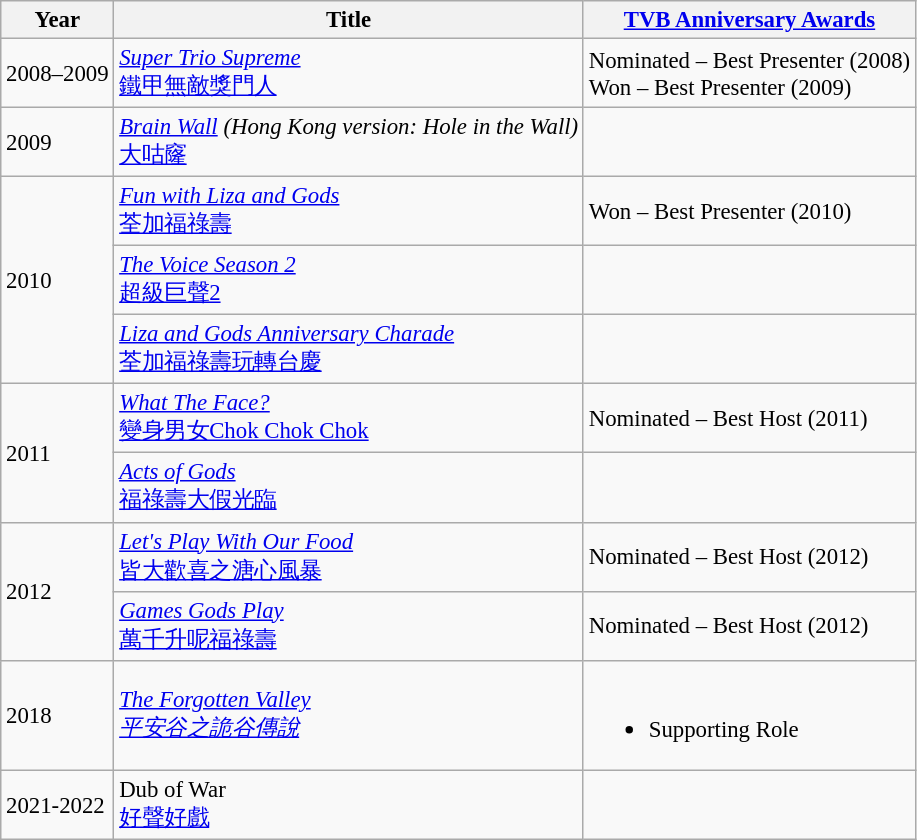<table class="wikitable" style="font-size: 95%;">
<tr>
<th>Year</th>
<th>Title</th>
<th><a href='#'>TVB Anniversary Awards</a></th>
</tr>
<tr>
<td>2008–2009</td>
<td><em><a href='#'>Super Trio Supreme</a></em> <br> <a href='#'>鐵甲無敵獎門人</a></td>
<td>Nominated – Best Presenter (2008)<br>Won – Best Presenter (2009)</td>
</tr>
<tr>
<td>2009</td>
<td><em><a href='#'>Brain Wall</a></em> <em>(Hong Kong version: Hole in the Wall)</em><br><a href='#'>大咕窿</a></td>
<td></td>
</tr>
<tr>
<td rowspan="3">2010</td>
<td><em><a href='#'>Fun with Liza and Gods</a></em> <br> <a href='#'>荃加福祿壽</a></td>
<td>Won – Best Presenter (2010)</td>
</tr>
<tr>
<td><em><a href='#'>The Voice Season 2</a></em> <br> <a href='#'>超級巨聲2</a></td>
<td></td>
</tr>
<tr>
<td><em><a href='#'>Liza and Gods Anniversary Charade</a></em> <br> <a href='#'>荃加福祿壽玩轉台慶</a></td>
<td></td>
</tr>
<tr>
<td rowspan="2">2011</td>
<td><em><a href='#'>What The Face?</a></em> <br> <a href='#'>變身男女Chok Chok Chok</a></td>
<td>Nominated – Best Host (2011)</td>
</tr>
<tr>
<td><em><a href='#'>Acts of Gods</a></em> <br> <a href='#'>福祿壽大假光臨</a></td>
<td></td>
</tr>
<tr>
<td rowspan="2">2012</td>
<td><em><a href='#'>Let's Play With Our Food</a></em> <br> <a href='#'>皆大歡喜之溏心風暴</a></td>
<td>Nominated – Best Host (2012)</td>
</tr>
<tr>
<td><em><a href='#'>Games Gods Play</a></em> <br> <a href='#'>萬千升呢福祿壽</a></td>
<td>Nominated – Best Host (2012)</td>
</tr>
<tr>
<td>2018</td>
<td><em><a href='#'>The Forgotten Valley</a></em> <br> <em><a href='#'>平安谷之詭谷傳說</a></em></td>
<td><br><ul><li>Supporting Role</li></ul></td>
</tr>
<tr>
<td>2021-2022</td>
<td>Dub of War<br><a href='#'>好聲好戲</a></td>
<td></td>
</tr>
</table>
